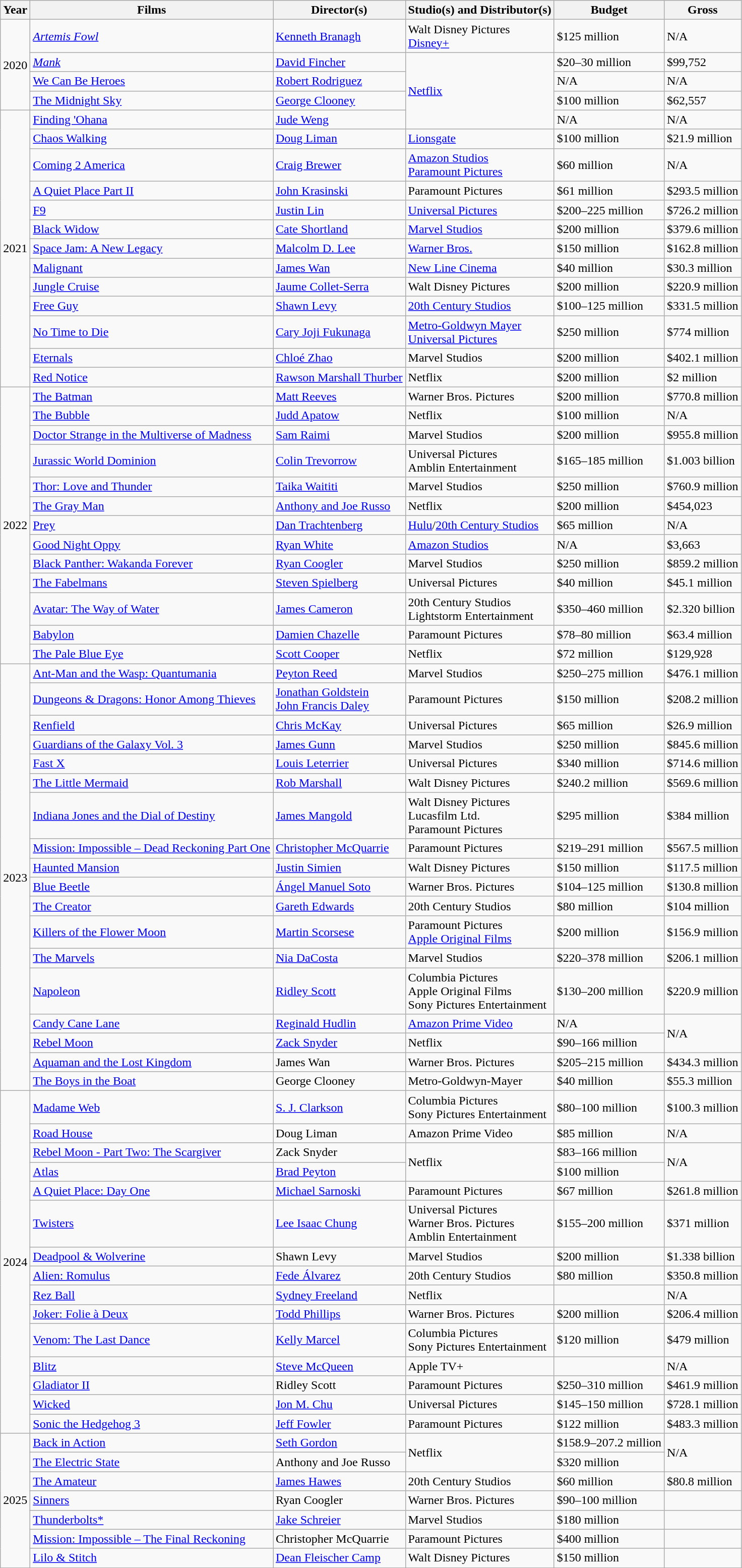<table class="wikitable">
<tr>
<th>Year</th>
<th>Films</th>
<th>Director(s)</th>
<th>Studio(s) and Distributor(s)</th>
<th>Budget</th>
<th>Gross</th>
</tr>
<tr>
<td rowspan="4">2020</td>
<td><em><a href='#'>Artemis Fowl</a></em></td>
<td><a href='#'>Kenneth Branagh</a></td>
<td>Walt Disney Pictures<br><a href='#'>Disney+</a></td>
<td>$125 million</td>
<td>N/A</td>
</tr>
<tr>
<td><em><a href='#'>Mank</a></em><em></td>
<td><a href='#'>David Fincher</a></td>
<td rowspan="4"><a href='#'>Netflix</a></td>
<td>$20–30 million</td>
<td>$99,752</td>
</tr>
<tr>
<td></em><a href='#'>We Can Be Heroes</a><em></td>
<td><a href='#'>Robert Rodriguez</a></td>
<td>N/A</td>
<td>N/A</td>
</tr>
<tr>
<td></em><a href='#'>The Midnight Sky</a><em></td>
<td><a href='#'>George Clooney</a></td>
<td>$100 million</td>
<td>$62,557</td>
</tr>
<tr>
<td rowspan="13">2021</td>
<td></em><a href='#'>Finding 'Ohana</a><em></td>
<td><a href='#'>Jude Weng</a></td>
<td>N/A</td>
<td>N/A</td>
</tr>
<tr>
<td></em><a href='#'>Chaos Walking</a><em></td>
<td><a href='#'>Doug Liman</a></td>
<td><a href='#'>Lionsgate</a></td>
<td>$100 million</td>
<td>$21.9 million</td>
</tr>
<tr>
<td></em><a href='#'>Coming 2 America</a><em></td>
<td><a href='#'>Craig Brewer</a></td>
<td><a href='#'>Amazon Studios</a><br><a href='#'>Paramount Pictures</a></td>
<td>$60 million</td>
<td>N/A</td>
</tr>
<tr>
<td></em><a href='#'>A Quiet Place Part II</a><em></td>
<td><a href='#'>John Krasinski</a></td>
<td>Paramount Pictures</td>
<td>$61 million</td>
<td>$293.5 million</td>
</tr>
<tr>
<td></em><a href='#'>F9</a><em></td>
<td><a href='#'>Justin Lin</a></td>
<td><a href='#'>Universal Pictures</a></td>
<td>$200–225 million</td>
<td>$726.2 million</td>
</tr>
<tr>
<td></em><a href='#'>Black Widow</a><em></td>
<td><a href='#'>Cate Shortland</a></td>
<td><a href='#'>Marvel Studios</a></td>
<td>$200 million</td>
<td>$379.6 million</td>
</tr>
<tr>
<td></em><a href='#'>Space Jam: A New Legacy</a><em></td>
<td><a href='#'>Malcolm D. Lee</a></td>
<td><a href='#'>Warner Bros.</a></td>
<td>$150 million</td>
<td>$162.8 million</td>
</tr>
<tr>
<td></em><a href='#'>Malignant</a><em></td>
<td><a href='#'>James Wan</a></td>
<td><a href='#'>New Line Cinema</a></td>
<td>$40 million</td>
<td>$30.3 million</td>
</tr>
<tr>
<td></em><a href='#'>Jungle Cruise</a><em></td>
<td><a href='#'>Jaume Collet-Serra</a></td>
<td>Walt Disney Pictures</td>
<td>$200 million</td>
<td>$220.9 million</td>
</tr>
<tr>
<td></em><a href='#'>Free Guy</a><em></td>
<td><a href='#'>Shawn Levy</a></td>
<td><a href='#'>20th Century Studios</a></td>
<td>$100–125 million</td>
<td>$331.5 million</td>
</tr>
<tr>
<td></em><a href='#'>No Time to Die</a><em></td>
<td><a href='#'>Cary Joji Fukunaga</a></td>
<td><a href='#'>Metro-Goldwyn Mayer</a><br><a href='#'>Universal Pictures</a></td>
<td>$250 million</td>
<td>$774 million</td>
</tr>
<tr>
<td></em><a href='#'>Eternals</a><em></td>
<td><a href='#'>Chloé Zhao</a></td>
<td>Marvel Studios</td>
<td>$200 million</td>
<td>$402.1 million</td>
</tr>
<tr>
<td></em><a href='#'>Red Notice</a><em></td>
<td><a href='#'>Rawson Marshall Thurber</a></td>
<td>Netflix</td>
<td>$200 million</td>
<td>$2 million</td>
</tr>
<tr>
<td rowspan="13">2022</td>
<td></em><a href='#'>The Batman</a><em></td>
<td><a href='#'>Matt Reeves</a></td>
<td>Warner Bros. Pictures</td>
<td>$200 million</td>
<td>$770.8 million</td>
</tr>
<tr>
<td></em><a href='#'>The Bubble</a><em></td>
<td><a href='#'>Judd Apatow</a></td>
<td>Netflix</td>
<td>$100 million</td>
<td>N/A</td>
</tr>
<tr>
<td></em><a href='#'>Doctor Strange in the Multiverse of Madness</a><em></td>
<td><a href='#'>Sam Raimi</a></td>
<td>Marvel Studios</td>
<td>$200 million</td>
<td>$955.8 million</td>
</tr>
<tr>
<td></em><a href='#'>Jurassic World Dominion</a><em></td>
<td><a href='#'>Colin Trevorrow</a></td>
<td>Universal Pictures<br>Amblin Entertainment</td>
<td>$165–185 million</td>
<td>$1.003 billion</td>
</tr>
<tr>
<td></em><a href='#'>Thor: Love and Thunder</a><em></td>
<td><a href='#'>Taika Waititi</a></td>
<td>Marvel Studios</td>
<td>$250 million</td>
<td>$760.9 million</td>
</tr>
<tr>
<td></em><a href='#'>The Gray Man</a><em></td>
<td><a href='#'>Anthony and Joe Russo</a></td>
<td>Netflix</td>
<td>$200 million</td>
<td>$454,023</td>
</tr>
<tr>
<td></em><a href='#'>Prey</a><em></td>
<td><a href='#'>Dan Trachtenberg</a></td>
<td><a href='#'>Hulu</a>/<a href='#'>20th Century Studios</a></td>
<td>$65 million</td>
<td>N/A</td>
</tr>
<tr>
<td></em><a href='#'>Good Night Oppy</a><em></td>
<td><a href='#'>Ryan White</a></td>
<td><a href='#'>Amazon Studios</a></td>
<td>N/A</td>
<td>$3,663</td>
</tr>
<tr>
<td></em><a href='#'>Black Panther: Wakanda Forever</a><em></td>
<td><a href='#'>Ryan Coogler</a></td>
<td>Marvel Studios</td>
<td>$250 million</td>
<td>$859.2 million</td>
</tr>
<tr>
<td></em><a href='#'>The Fabelmans</a><em></td>
<td><a href='#'>Steven Spielberg</a></td>
<td>Universal Pictures</td>
<td>$40 million</td>
<td>$45.1 million</td>
</tr>
<tr>
<td></em><a href='#'>Avatar: The Way of Water</a><em></td>
<td><a href='#'>James Cameron</a></td>
<td>20th Century Studios<br>Lightstorm Entertainment</td>
<td>$350–460 million</td>
<td>$2.320 billion</td>
</tr>
<tr>
<td></em><a href='#'>Babylon</a><em></td>
<td><a href='#'>Damien Chazelle</a></td>
<td>Paramount Pictures</td>
<td>$78–80 million</td>
<td>$63.4 million</td>
</tr>
<tr>
<td></em><a href='#'>The Pale Blue Eye</a><em></td>
<td><a href='#'>Scott Cooper</a></td>
<td>Netflix</td>
<td>$72 million</td>
<td>$129,928</td>
</tr>
<tr>
<td rowspan="18">2023</td>
<td></em><a href='#'>Ant-Man and the Wasp: Quantumania</a><em></td>
<td><a href='#'>Peyton Reed</a></td>
<td>Marvel Studios</td>
<td>$250–275 million</td>
<td>$476.1 million</td>
</tr>
<tr>
<td></em><a href='#'>Dungeons & Dragons: Honor Among Thieves</a><em></td>
<td><a href='#'>Jonathan Goldstein</a><br><a href='#'>John Francis Daley</a></td>
<td>Paramount Pictures</td>
<td>$150 million</td>
<td>$208.2 million</td>
</tr>
<tr>
<td></em><a href='#'>Renfield</a><em></td>
<td><a href='#'>Chris McKay</a></td>
<td>Universal Pictures</td>
<td>$65 million</td>
<td>$26.9 million</td>
</tr>
<tr>
<td></em><a href='#'>Guardians of the Galaxy Vol. 3</a><em></td>
<td><a href='#'>James Gunn</a></td>
<td>Marvel Studios</td>
<td>$250 million</td>
<td>$845.6 million</td>
</tr>
<tr>
<td></em><a href='#'>Fast X</a><em></td>
<td><a href='#'>Louis Leterrier</a></td>
<td>Universal Pictures</td>
<td>$340 million</td>
<td>$714.6 million</td>
</tr>
<tr>
<td></em><a href='#'>The Little Mermaid</a><em></td>
<td><a href='#'>Rob Marshall</a></td>
<td>Walt Disney Pictures</td>
<td>$240.2 million</td>
<td>$569.6 million</td>
</tr>
<tr>
<td></em><a href='#'>Indiana Jones and the Dial of Destiny</a><em></td>
<td><a href='#'>James Mangold</a></td>
<td>Walt Disney Pictures<br>Lucasfilm Ltd.<br>Paramount Pictures</td>
<td>$295 million</td>
<td>$384 million</td>
</tr>
<tr>
<td></em><a href='#'>Mission: Impossible – Dead Reckoning Part One</a><em></td>
<td><a href='#'>Christopher McQuarrie</a></td>
<td>Paramount Pictures</td>
<td>$219–291 million</td>
<td>$567.5 million</td>
</tr>
<tr>
<td></em><a href='#'>Haunted Mansion</a><em></td>
<td><a href='#'>Justin Simien</a></td>
<td>Walt Disney Pictures</td>
<td>$150 million</td>
<td>$117.5 million</td>
</tr>
<tr>
<td></em><a href='#'>Blue Beetle</a><em></td>
<td><a href='#'>Ángel Manuel Soto</a></td>
<td>Warner Bros. Pictures</td>
<td>$104–125 million</td>
<td>$130.8 million</td>
</tr>
<tr>
<td></em><a href='#'>The Creator</a><em></td>
<td><a href='#'>Gareth Edwards</a></td>
<td>20th Century Studios</td>
<td>$80 million</td>
<td>$104 million</td>
</tr>
<tr>
<td></em><a href='#'>Killers of the Flower Moon</a><em></td>
<td><a href='#'>Martin Scorsese</a></td>
<td>Paramount Pictures<br><a href='#'>Apple Original Films</a></td>
<td>$200 million</td>
<td>$156.9 million</td>
</tr>
<tr>
<td></em><a href='#'>The Marvels</a><em></td>
<td><a href='#'>Nia DaCosta</a></td>
<td>Marvel Studios</td>
<td>$220–378 million</td>
<td>$206.1 million</td>
</tr>
<tr>
<td></em><a href='#'>Napoleon</a><em></td>
<td><a href='#'>Ridley Scott</a></td>
<td>Columbia Pictures<br>Apple Original Films<br>Sony Pictures Entertainment</td>
<td>$130–200 million</td>
<td>$220.9 million</td>
</tr>
<tr>
<td></em><a href='#'>Candy Cane Lane</a><em></td>
<td><a href='#'>Reginald Hudlin</a></td>
<td><a href='#'>Amazon Prime Video</a></td>
<td>N/A</td>
<td rowspan="2">N/A</td>
</tr>
<tr>
<td></em><a href='#'>Rebel Moon</a><em></td>
<td><a href='#'>Zack Snyder</a></td>
<td>Netflix</td>
<td>$90–166 million</td>
</tr>
<tr>
<td></em><a href='#'>Aquaman and the Lost Kingdom</a><em></td>
<td>James Wan</td>
<td>Warner Bros. Pictures</td>
<td>$205–215 million</td>
<td>$434.3 million</td>
</tr>
<tr>
<td></em><a href='#'>The Boys in the Boat</a><em></td>
<td>George Clooney</td>
<td>Metro-Goldwyn-Mayer</td>
<td>$40 million</td>
<td>$55.3 million</td>
</tr>
<tr>
<td rowspan="15">2024</td>
<td></em><a href='#'>Madame Web</a><em></td>
<td><a href='#'>S. J. Clarkson</a></td>
<td>Columbia Pictures<br>Sony Pictures Entertainment</td>
<td>$80–100 million</td>
<td>$100.3 million</td>
</tr>
<tr>
<td></em><a href='#'>Road House</a><em></td>
<td>Doug Liman</td>
<td>Amazon Prime Video</td>
<td>$85 million</td>
<td>N/A</td>
</tr>
<tr>
<td></em><a href='#'>Rebel Moon - Part Two: The Scargiver</a><em></td>
<td>Zack Snyder</td>
<td rowspan="2">Netflix</td>
<td>$83–166 million</td>
<td rowspan="2">N/A</td>
</tr>
<tr>
<td></em><a href='#'>Atlas</a><em></td>
<td><a href='#'>Brad Peyton</a></td>
<td>$100 million</td>
</tr>
<tr>
<td></em><a href='#'>A Quiet Place: Day One</a><em></td>
<td><a href='#'>Michael Sarnoski</a></td>
<td>Paramount Pictures</td>
<td>$67 million</td>
<td>$261.8 million</td>
</tr>
<tr>
<td></em><a href='#'>Twisters</a><em></td>
<td><a href='#'>Lee Isaac Chung</a></td>
<td>Universal Pictures<br>Warner Bros. Pictures<br>Amblin Entertainment</td>
<td>$155–200 million</td>
<td>$371 million</td>
</tr>
<tr>
<td></em><a href='#'>Deadpool & Wolverine</a><em></td>
<td>Shawn Levy</td>
<td>Marvel Studios</td>
<td>$200 million</td>
<td>$1.338 billion</td>
</tr>
<tr>
<td></em><a href='#'>Alien: Romulus</a><em></td>
<td><a href='#'>Fede Álvarez</a></td>
<td>20th Century Studios</td>
<td>$80 million</td>
<td>$350.8 million</td>
</tr>
<tr>
<td></em><a href='#'>Rez Ball</a><em></td>
<td><a href='#'>Sydney Freeland</a></td>
<td>Netflix</td>
<td></td>
<td>N/A</td>
</tr>
<tr>
<td></em><a href='#'>Joker: Folie à Deux</a><em></td>
<td><a href='#'>Todd Phillips</a></td>
<td>Warner Bros. Pictures</td>
<td>$200 million</td>
<td>$206.4 million</td>
</tr>
<tr>
<td></em><a href='#'>Venom: The Last Dance</a><em></td>
<td><a href='#'>Kelly Marcel</a></td>
<td>Columbia Pictures<br>Sony Pictures Entertainment</td>
<td>$120 million</td>
<td>$479 million</td>
</tr>
<tr>
<td></em><a href='#'>Blitz</a><em></td>
<td><a href='#'>Steve McQueen</a></td>
<td>Apple TV+</td>
<td></td>
<td>N/A</td>
</tr>
<tr>
<td></em><a href='#'>Gladiator II</a><em></td>
<td>Ridley Scott</td>
<td>Paramount Pictures</td>
<td>$250–310 million</td>
<td>$461.9 million</td>
</tr>
<tr>
<td></em><a href='#'>Wicked</a><em></td>
<td><a href='#'>Jon M. Chu</a></td>
<td>Universal Pictures</td>
<td>$145–150 million</td>
<td>$728.1 million</td>
</tr>
<tr>
<td></em><a href='#'>Sonic the Hedgehog 3</a><em></td>
<td><a href='#'>Jeff Fowler</a></td>
<td>Paramount Pictures</td>
<td>$122 million</td>
<td>$483.3 million</td>
</tr>
<tr>
<td rowspan="7">2025</td>
<td></em><a href='#'>Back in Action</a><em></td>
<td><a href='#'>Seth Gordon</a></td>
<td rowspan="2">Netflix</td>
<td>$158.9–207.2 million</td>
<td rowspan="2">N/A</td>
</tr>
<tr>
<td></em><a href='#'>The Electric State</a><em></td>
<td>Anthony and Joe Russo</td>
<td>$320 million</td>
</tr>
<tr>
<td></em><a href='#'>The Amateur</a><em></td>
<td><a href='#'>James Hawes</a></td>
<td>20th Century Studios</td>
<td>$60 million</td>
<td>$80.8 million</td>
</tr>
<tr>
<td></em><a href='#'>Sinners</a><em></td>
<td>Ryan Coogler</td>
<td>Warner Bros. Pictures</td>
<td>$90–100 million</td>
<td></td>
</tr>
<tr>
<td></em><a href='#'>Thunderbolts*</a><em></td>
<td><a href='#'>Jake Schreier</a></td>
<td>Marvel Studios</td>
<td>$180 million</td>
<td></td>
</tr>
<tr>
<td></em><a href='#'>Mission: Impossible – The Final Reckoning</a><em></td>
<td>Christopher McQuarrie</td>
<td>Paramount Pictures</td>
<td>$400 million</td>
<td></td>
</tr>
<tr>
<td></em><a href='#'>Lilo & Stitch</a><em></td>
<td><a href='#'>Dean Fleischer Camp</a></td>
<td>Walt Disney Pictures</td>
<td>$150 million</td>
<td></td>
</tr>
<tr>
</tr>
</table>
